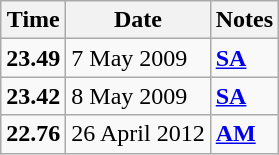<table class="wikitable">
<tr>
<th>Time</th>
<th>Date</th>
<th>Notes</th>
</tr>
<tr>
<td><strong>23.49</strong></td>
<td>7 May 2009</td>
<td><strong><a href='#'>SA</a></strong></td>
</tr>
<tr>
<td><strong>23.42</strong></td>
<td>8 May 2009</td>
<td><strong><a href='#'>SA</a></strong></td>
</tr>
<tr>
<td><strong>22.76</strong></td>
<td>26 April 2012</td>
<td><strong><a href='#'>AM</a></strong></td>
</tr>
</table>
